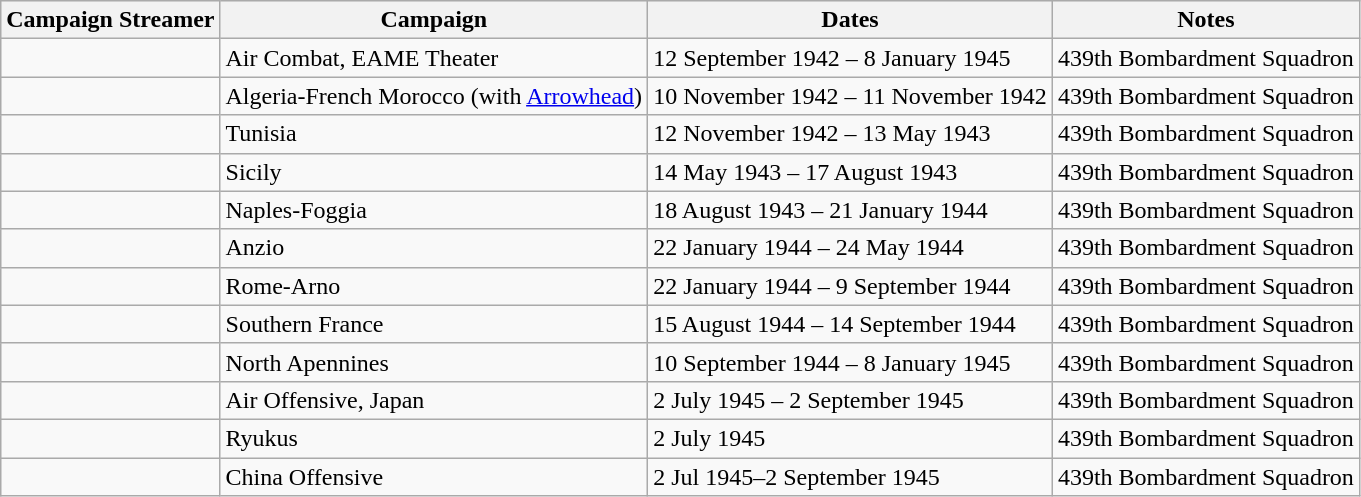<table class="wikitable">
<tr style="background:#efefef;">
<th>Campaign Streamer</th>
<th>Campaign</th>
<th>Dates</th>
<th>Notes</th>
</tr>
<tr>
<td></td>
<td>Air Combat, EAME Theater</td>
<td>12 September 1942 – 8 January 1945</td>
<td>439th Bombardment Squadron</td>
</tr>
<tr>
<td></td>
<td>Algeria-French Morocco (with <a href='#'>Arrowhead</a>)</td>
<td>10 November 1942 – 11 November 1942</td>
<td>439th Bombardment Squadron</td>
</tr>
<tr>
<td></td>
<td>Tunisia</td>
<td>12 November 1942 – 13 May 1943</td>
<td>439th Bombardment Squadron</td>
</tr>
<tr>
<td></td>
<td>Sicily</td>
<td>14 May 1943 – 17 August 1943</td>
<td>439th Bombardment Squadron</td>
</tr>
<tr>
<td></td>
<td>Naples-Foggia</td>
<td>18 August 1943 – 21 January 1944</td>
<td>439th Bombardment Squadron</td>
</tr>
<tr>
<td></td>
<td>Anzio</td>
<td>22 January 1944 – 24 May 1944</td>
<td>439th Bombardment Squadron</td>
</tr>
<tr>
<td></td>
<td>Rome-Arno</td>
<td>22 January 1944 – 9 September 1944</td>
<td>439th Bombardment Squadron</td>
</tr>
<tr>
<td></td>
<td>Southern France</td>
<td>15 August 1944 – 14 September 1944</td>
<td>439th Bombardment Squadron</td>
</tr>
<tr>
<td></td>
<td>North Apennines</td>
<td>10 September 1944 – 8 January 1945</td>
<td>439th Bombardment Squadron</td>
</tr>
<tr>
<td></td>
<td>Air Offensive, Japan</td>
<td>2 July 1945 – 2 September 1945</td>
<td>439th Bombardment Squadron</td>
</tr>
<tr>
<td></td>
<td>Ryukus</td>
<td>2 July 1945</td>
<td>439th Bombardment Squadron</td>
</tr>
<tr>
<td></td>
<td>China Offensive</td>
<td>2 Jul 1945–2 September 1945</td>
<td>439th Bombardment Squadron</td>
</tr>
</table>
